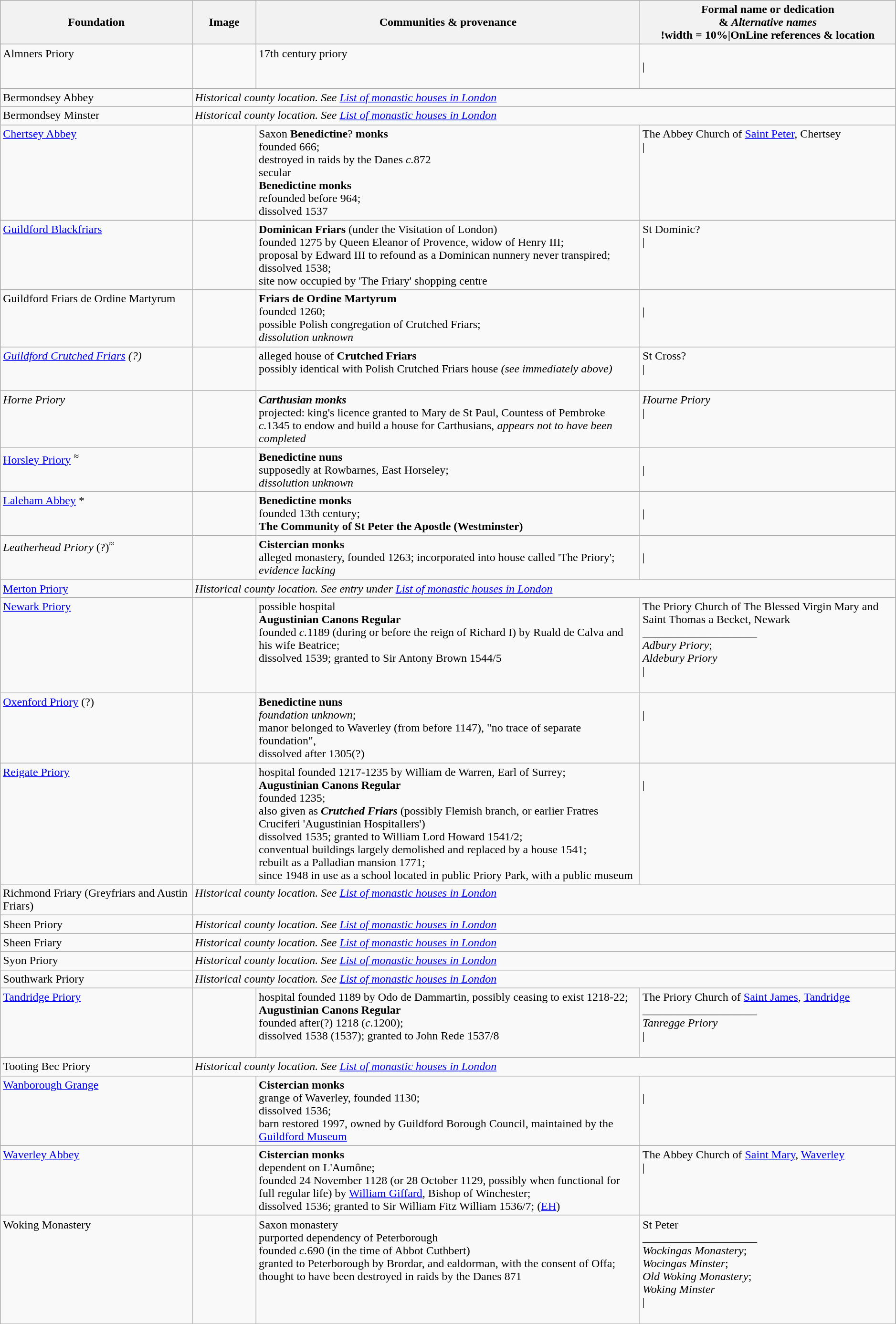<table width=99% class="wikitable">
<tr>
<th width = 15%>Foundation</th>
<th width = 5%>Image</th>
<th width = 30%>Communities & provenance</th>
<th width = 20%>Formal name or dedication <br>& <em>Alternative names</em><br><noinclude>!width = 10%|OnLine references & location</noinclude></th>
</tr>
<tr valign=top>
<td>Almners Priory</td>
<td></td>
<td>17th century priory</td>
<td><br><noinclude>|<br><br></noinclude></td>
</tr>
<tr valign=top>
<td>Bermondsey Abbey</td>
<td colspan=4><em>Historical county location. See <a href='#'><noinclude>List of monastic houses in</noinclude> London</a></em></td>
</tr>
<tr valign=top>
<td>Bermondsey Minster</td>
<td colspan=4><em>Historical county location. See <a href='#'><noinclude>List of monastic houses in</noinclude> London</a></em></td>
</tr>
<tr valign=top>
<td><a href='#'>Chertsey Abbey</a></td>
<td></td>
<td>Saxon <strong>Benedictine</strong>? <strong>monks</strong><br>founded 666;<br>destroyed in raids by the Danes <em>c.</em>872<br>secular<br><strong>Benedictine monks</strong><br>refounded before 964;<br>dissolved 1537</td>
<td>The Abbey Church of <a href='#'>Saint Peter</a>, Chertsey<br><noinclude>|<br><br></noinclude></td>
</tr>
<tr valign=top>
<td><a href='#'>Guildford Blackfriars</a></td>
<td></td>
<td><strong>Dominican Friars</strong> (under the Visitation of London)<br>founded 1275 by Queen Eleanor of Provence, widow of Henry III;<br>proposal by Edward III to refound as a Dominican nunnery never transpired;<br>dissolved 1538;<br>site now occupied by 'The Friary' shopping centre</td>
<td>St Dominic?<br><noinclude>|<br><br></noinclude></td>
</tr>
<tr valign=top>
<td>Guildford Friars de Ordine Martyrum</td>
<td></td>
<td><strong>Friars de Ordine Martyrum</strong><br>founded 1260;<br>possible Polish congregation of Crutched Friars;<br><em>dissolution unknown</em></td>
<td><br><noinclude>|<br><br></noinclude></td>
</tr>
<tr valign=top>
<td><em><a href='#'>Guildford Crutched Friars</a> (?)</em></td>
<td></td>
<td>alleged house of <strong>Crutched Friars</strong><noinclude></noinclude><br>possibly identical with Polish Crutched Friars house <em>(see immediately above)</em><noinclude></noinclude></td>
<td>St Cross?<br><noinclude>|<br><br></noinclude></td>
</tr>
<tr valign=top>
<td><em>Horne Priory</em></td>
<td></td>
<td><strong><em>Carthusian monks</em></strong><br>projected: king's licence granted to Mary de St Paul, Countess of Pembroke <em>c.</em>1345 to endow and build a house for Carthusians, <em>appears not to have been completed</em></td>
<td><em>Hourne Priory</em><br><noinclude>|</noinclude></td>
</tr>
<tr valign=top>
<td><a href='#'>Horsley Priory</a> <sup>≈</sup></td>
<td></td>
<td><strong>Benedictine nuns</strong><br>supposedly at Rowbarnes, East Horseley;<br><em>dissolution unknown</em></td>
<td><br><noinclude>|<br><br></noinclude></td>
</tr>
<tr valign=top>
<td><a href='#'>Laleham Abbey</a> *</td>
<td></td>
<td><strong>Benedictine monks</strong><br>founded 13th century;<br><strong>The Community of St Peter the Apostle (Westminster)</strong></td>
<td><br><noinclude>|<br><br></noinclude></td>
</tr>
<tr valign=top>
<td><em>Leatherhead Priory</em> (?)<sup>≈</sup></td>
<td></td>
<td><strong>Cistercian monks</strong><br>alleged monastery, founded 1263; incorporated into house called 'The Priory'; <em>evidence lacking</em></td>
<td><br><noinclude>|<br><br></noinclude></td>
</tr>
<tr valign=top>
<td><a href='#'>Merton Priory</a></td>
<td colspan=4><em>Historical county location. See entry under <a href='#'><noinclude>List of monastic houses in</noinclude> London</a></em></td>
</tr>
<tr valign=top>
<td><a href='#'>Newark Priory</a></td>
<td></td>
<td>possible hospital<br><strong>Augustinian Canons Regular</strong><br>founded <em>c.</em>1189 (during or before the reign of Richard I) by Ruald de Calva and his wife Beatrice;<br>dissolved 1539; granted to Sir Antony Brown 1544/5</td>
<td>The Priory Church of The Blessed Virgin Mary and Saint Thomas a Becket, Newark<br>____________________<br><em>Adbury Priory</em>;<br><em>Aldebury Priory</em><br><noinclude>|<br><br></noinclude></td>
</tr>
<tr valign=top>
<td><a href='#'>Oxenford Priory</a> (?)</td>
<td></td>
<td><strong>Benedictine nuns</strong><br><em>foundation unknown</em>;<br>manor belonged to Waverley (from before 1147), "no trace of separate foundation"<noinclude></noinclude>, <br>dissolved after 1305(?)</td>
<td><br><noinclude>|<br><br></noinclude></td>
</tr>
<tr valign=top>
<td><a href='#'>Reigate Priory</a></td>
<td></td>
<td>hospital founded 1217-1235 by William de Warren, Earl of Surrey;<br><strong>Augustinian Canons Regular</strong><br>founded 1235;<br>also given as <strong><em>Crutched Friars</em></strong> (possibly Flemish branch, or earlier Fratres Cruciferi 'Augustinian Hospitallers')<br>dissolved 1535; granted to William Lord Howard 1541/2;<br>conventual buildings largely demolished and replaced by a house 1541;<br>rebuilt as a Palladian mansion 1771;<br>since 1948 in use as a school located in public Priory Park, with a public museum</td>
<td><br><noinclude>|<br><br></noinclude></td>
</tr>
<tr valign=top>
<td>Richmond Friary (Greyfriars and Austin Friars)</td>
<td colspan=4><em>Historical county location. See <a href='#'><noinclude>List of monastic houses in</noinclude> London</a></em></td>
</tr>
<tr valign=top>
<td>Sheen Priory</td>
<td colspan=4><em>Historical county location. See <a href='#'><noinclude>List of monastic houses in</noinclude> London</a></em></td>
</tr>
<tr valign=top>
<td>Sheen Friary</td>
<td colspan=4><em>Historical county location. See <a href='#'><noinclude>List of monastic houses in</noinclude> London</a></em></td>
</tr>
<tr valign=top>
<td>Syon Priory</td>
<td colspan=4><em>Historical county location. See <a href='#'><noinclude>List of monastic houses in</noinclude> London</a></em></td>
</tr>
<tr valign=top>
<td>Southwark Priory</td>
<td colspan=4><em>Historical county location. See <a href='#'><noinclude>List of monastic houses in</noinclude> London</a></em></td>
</tr>
<tr valign=top>
<td><a href='#'>Tandridge Priory</a></td>
<td></td>
<td>hospital founded 1189 by Odo de Dammartin, possibly ceasing to exist 1218-22;<br><strong>Augustinian Canons Regular</strong><br>founded after(?) 1218 (<em>c.</em>1200);<br>dissolved 1538 (1537); granted to John Rede 1537/8</td>
<td>The Priory Church of <a href='#'>Saint James</a>, <a href='#'>Tandridge</a><br>____________________<br><em>Tanregge Priory</em><br><noinclude>|<br><br></noinclude></td>
</tr>
<tr valign=top>
<td>Tooting Bec Priory</td>
<td colspan=4><em>Historical county location. See <a href='#'><noinclude>List of monastic houses in</noinclude> London</a></em></td>
</tr>
<tr valign=top>
<td><a href='#'>Wanborough Grange</a></td>
<td></td>
<td><strong>Cistercian monks</strong><br>grange of Waverley, founded 1130;<br>dissolved 1536;<br>barn restored 1997, owned by Guildford Borough Council, maintained by the <a href='#'>Guildford Museum</a></td>
<td><br><noinclude>|<br><br></noinclude></td>
</tr>
<tr valign=top>
<td><a href='#'>Waverley Abbey</a></td>
<td></td>
<td><strong>Cistercian monks</strong><br>dependent on L'Aumône;<br>founded 24 November 1128 (or 28 October 1129, possibly when functional for full regular life) by <a href='#'>William Giffard</a>, Bishop of Winchester;<br>dissolved 1536; granted to Sir William Fitz William 1536/7; (<a href='#'>EH</a>)</td>
<td>The Abbey Church of <a href='#'>Saint Mary</a>, <a href='#'>Waverley</a><br><noinclude>|<br><br><br></noinclude></td>
</tr>
<tr valign=top>
<td>Woking Monastery</td>
<td></td>
<td>Saxon monastery<br>purported dependency of Peterborough<br>founded <em>c.</em>690 (in the time of Abbot Cuthbert)<br>granted to Peterborough by Brordar, and ealdorman, with the consent of Offa;<br>thought to have been destroyed in raids by the Danes 871</td>
<td>St Peter<br>____________________<br><em>Wockingas Monastery</em>;<br><em>Wocingas Minster</em>;<br><em>Old Woking Monastery</em>;<br><em>Woking Minster</em><br><noinclude>|<br><br></noinclude></td>
</tr>
</table>
